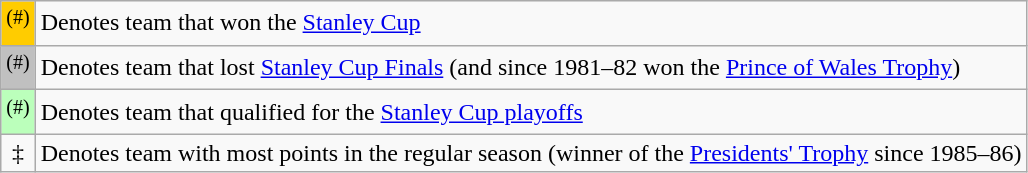<table class="wikitable">
<tr>
<td bgcolor=#FFCC00 align=center width=10px><sup>(#)</sup></td>
<td>Denotes team that won the <a href='#'>Stanley Cup</a></td>
</tr>
<tr>
<td bgcolor=#C0C0C0 align=center width=10px><sup>(#)</sup></td>
<td>Denotes team that lost <a href='#'>Stanley Cup Finals</a> (and since 1981–82 won the <a href='#'>Prince of Wales Trophy</a>)</td>
</tr>
<tr>
<td bgcolor=#BBFFBB align=center width=10px><sup>(#)</sup></td>
<td>Denotes team that qualified for the <a href='#'>Stanley Cup playoffs</a></td>
</tr>
<tr>
<td align=center width=10px>‡</td>
<td>Denotes team with most points in the regular season (winner of the <a href='#'>Presidents' Trophy</a> since 1985–86)</td>
</tr>
</table>
